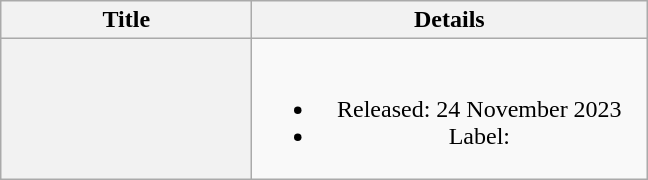<table class="wikitable plainrowheaders" style="text-align:center;">
<tr>
<th scope="col" style="width:10em;">Title</th>
<th scope="col" style="width:16em;">Details</th>
</tr>
<tr>
<th scope="row"><em></em></th>
<td><br><ul><li>Released: 24 November 2023</li><li>Label: </li></ul></td>
</tr>
</table>
